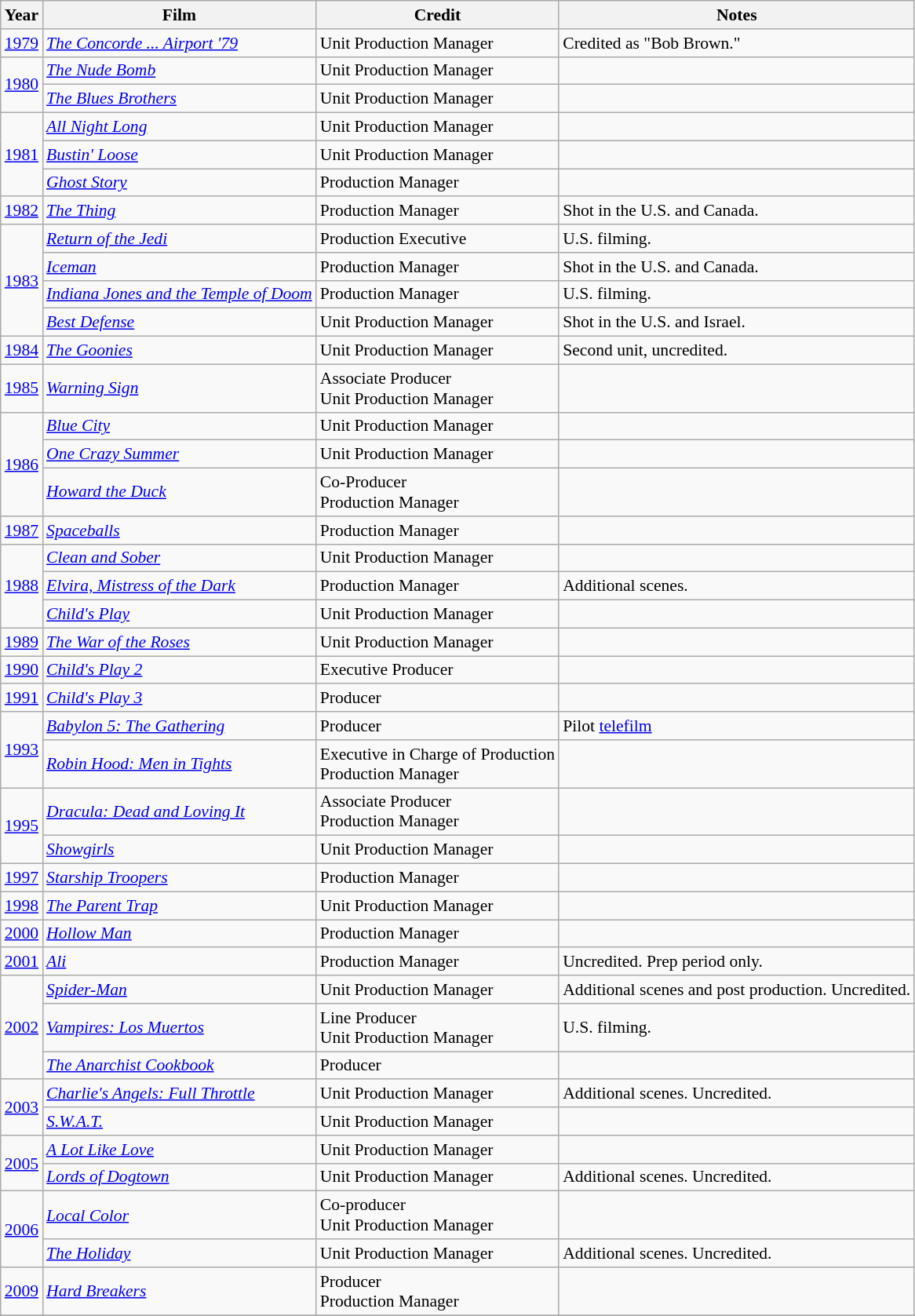<table class="wikitable" style="font-size: 90%;">
<tr>
<th>Year</th>
<th>Film</th>
<th>Credit</th>
<th>Notes</th>
</tr>
<tr>
<td><a href='#'>1979</a></td>
<td><em><a href='#'>The Concorde ... Airport '79</a></em></td>
<td>Unit Production Manager</td>
<td>Credited as "Bob Brown."</td>
</tr>
<tr>
<td rowspan="2"><a href='#'>1980</a></td>
<td><em><a href='#'>The Nude Bomb</a></em></td>
<td>Unit Production Manager</td>
<td></td>
</tr>
<tr>
<td><em><a href='#'>The Blues Brothers</a></em></td>
<td>Unit Production Manager</td>
<td></td>
</tr>
<tr>
<td rowspan="3"><a href='#'>1981</a></td>
<td><em><a href='#'>All Night Long</a></em></td>
<td>Unit Production Manager</td>
<td></td>
</tr>
<tr>
<td><em><a href='#'>Bustin' Loose</a></em></td>
<td>Unit Production Manager</td>
<td></td>
</tr>
<tr>
<td><em><a href='#'>Ghost Story</a></em></td>
<td>Production Manager</td>
<td></td>
</tr>
<tr>
<td><a href='#'>1982</a></td>
<td><em><a href='#'>The Thing</a></em></td>
<td>Production Manager</td>
<td>Shot in the U.S. and Canada.</td>
</tr>
<tr>
<td rowspan="4"><a href='#'>1983</a></td>
<td><em><a href='#'>Return of the Jedi</a></em></td>
<td>Production Executive</td>
<td>U.S. filming.</td>
</tr>
<tr>
<td><em><a href='#'>Iceman</a></em></td>
<td>Production Manager</td>
<td>Shot in the U.S. and Canada.</td>
</tr>
<tr>
<td><em><a href='#'>Indiana Jones and the Temple of Doom</a></em></td>
<td>Production Manager</td>
<td>U.S. filming.</td>
</tr>
<tr>
<td><em><a href='#'>Best Defense</a></em></td>
<td>Unit Production Manager</td>
<td>Shot in the U.S. and Israel.</td>
</tr>
<tr>
<td><a href='#'>1984</a></td>
<td><em><a href='#'>The Goonies</a></em></td>
<td>Unit Production Manager</td>
<td>Second unit, uncredited.</td>
</tr>
<tr>
<td><a href='#'>1985</a></td>
<td><em><a href='#'>Warning Sign</a></em></td>
<td>Associate Producer<br>Unit Production Manager</td>
<td></td>
</tr>
<tr>
<td rowspan="3"><a href='#'>1986</a></td>
<td><em><a href='#'>Blue City</a></em></td>
<td>Unit Production Manager</td>
<td></td>
</tr>
<tr>
<td><em><a href='#'>One Crazy Summer</a></em></td>
<td>Unit Production Manager</td>
<td></td>
</tr>
<tr>
<td><em><a href='#'>Howard the Duck</a></em></td>
<td>Co-Producer<br>Production Manager</td>
<td></td>
</tr>
<tr>
<td><a href='#'>1987</a></td>
<td><em><a href='#'>Spaceballs</a></em></td>
<td>Production Manager</td>
<td></td>
</tr>
<tr>
<td rowspan="3"><a href='#'>1988</a></td>
<td><em><a href='#'>Clean and Sober</a></em></td>
<td>Unit Production Manager</td>
<td></td>
</tr>
<tr>
<td><em><a href='#'>Elvira, Mistress of the Dark</a></em></td>
<td>Production Manager</td>
<td>Additional scenes.</td>
</tr>
<tr>
<td><em><a href='#'>Child's Play</a></em></td>
<td>Unit Production Manager</td>
<td></td>
</tr>
<tr>
<td><a href='#'>1989</a></td>
<td><em><a href='#'>The War of the Roses</a></em></td>
<td>Unit Production Manager</td>
<td></td>
</tr>
<tr>
<td><a href='#'>1990</a></td>
<td><em><a href='#'>Child's Play 2</a></em></td>
<td>Executive Producer</td>
<td></td>
</tr>
<tr>
<td><a href='#'>1991</a></td>
<td><em><a href='#'>Child's Play 3</a></em></td>
<td>Producer</td>
<td></td>
</tr>
<tr>
<td rowspan="2"><a href='#'>1993</a></td>
<td><em><a href='#'>Babylon 5: The Gathering</a></em></td>
<td>Producer</td>
<td>Pilot <a href='#'>telefilm</a></td>
</tr>
<tr>
<td><em><a href='#'>Robin Hood: Men in Tights</a></em></td>
<td>Executive in Charge of Production<br>Production Manager</td>
<td></td>
</tr>
<tr>
<td rowspan="2"><a href='#'>1995</a></td>
<td><em><a href='#'>Dracula: Dead and Loving It</a></em></td>
<td>Associate Producer<br>Production Manager</td>
<td></td>
</tr>
<tr>
<td><em><a href='#'>Showgirls</a></em></td>
<td>Unit Production Manager</td>
<td></td>
</tr>
<tr>
<td><a href='#'>1997</a></td>
<td><em><a href='#'>Starship Troopers</a></em></td>
<td>Production Manager</td>
<td></td>
</tr>
<tr>
<td><a href='#'>1998</a></td>
<td><em><a href='#'>The Parent Trap</a></em></td>
<td>Unit Production Manager</td>
<td></td>
</tr>
<tr>
<td><a href='#'>2000</a></td>
<td><em><a href='#'>Hollow Man</a></em></td>
<td>Production Manager</td>
<td></td>
</tr>
<tr>
<td><a href='#'>2001</a></td>
<td><em><a href='#'>Ali</a></em></td>
<td>Production Manager</td>
<td>Uncredited. Prep period only.</td>
</tr>
<tr>
<td rowspan="3"><a href='#'>2002</a></td>
<td><em><a href='#'>Spider-Man</a></em></td>
<td>Unit Production Manager</td>
<td>Additional scenes and post production. Uncredited.</td>
</tr>
<tr>
<td><em><a href='#'>Vampires: Los Muertos</a></em></td>
<td>Line Producer<br>Unit Production Manager</td>
<td>U.S. filming.</td>
</tr>
<tr>
<td><em><a href='#'>The Anarchist Cookbook</a></em></td>
<td>Producer</td>
<td></td>
</tr>
<tr>
<td rowspan ="2"><a href='#'>2003</a></td>
<td><em><a href='#'>Charlie's Angels: Full Throttle</a></em></td>
<td>Unit Production Manager</td>
<td>Additional scenes. Uncredited.</td>
</tr>
<tr>
<td><em><a href='#'>S.W.A.T.</a></em></td>
<td>Unit Production Manager</td>
<td></td>
</tr>
<tr>
<td rowspan="2"><a href='#'>2005</a></td>
<td><em><a href='#'>A Lot Like Love</a></em></td>
<td>Unit Production Manager</td>
<td></td>
</tr>
<tr>
<td><em><a href='#'>Lords of Dogtown</a></em></td>
<td>Unit Production Manager</td>
<td>Additional scenes. Uncredited.</td>
</tr>
<tr>
<td rowspan="2"><a href='#'>2006</a></td>
<td><em><a href='#'>Local Color</a></em></td>
<td>Co-producer<br>Unit Production Manager</td>
<td></td>
</tr>
<tr>
<td><em><a href='#'>The Holiday</a></em></td>
<td>Unit Production Manager</td>
<td>Additional scenes. Uncredited.</td>
</tr>
<tr>
<td><a href='#'>2009</a></td>
<td><em><a href='#'>Hard Breakers</a></em></td>
<td>Producer<br>Production Manager</td>
<td></td>
</tr>
<tr>
</tr>
</table>
